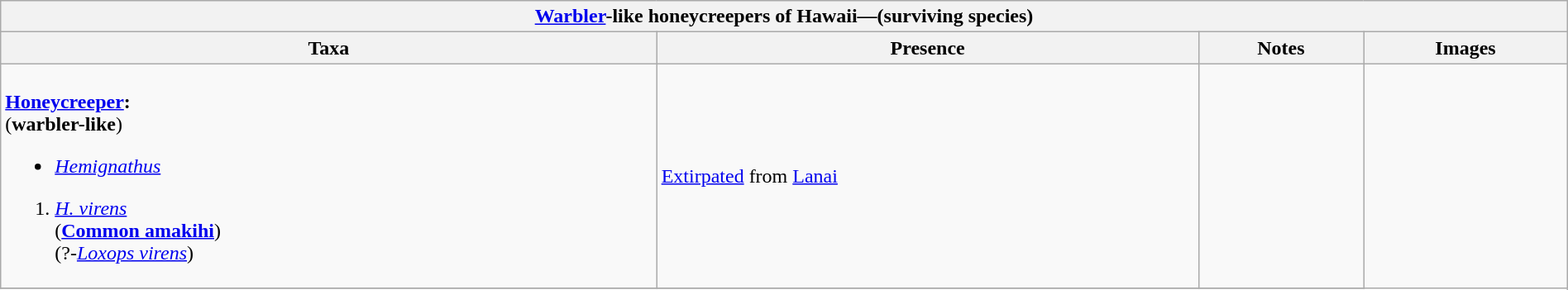<table class="wikitable" align="center" width="100%">
<tr>
<th colspan="5" align="center"><a href='#'>Warbler</a>-like honeycreepers of Hawaii—(surviving species)</th>
</tr>
<tr>
<th>Taxa</th>
<th>Presence</th>
<th>Notes</th>
<th>Images</th>
</tr>
<tr>
<td><br><strong><a href='#'>Honeycreeper</a>:</strong><br>(<strong>warbler-like</strong>)<ul><li><em><a href='#'>Hemignathus</a></em></li></ul><ol><li><em><a href='#'>H. virens</a></em><br>(<strong><a href='#'>Common amakihi</a></strong>)<br>(?-<em><a href='#'>Loxops virens</a></em>)</li></ol></td>
<td><a href='#'>Extirpated</a> from <a href='#'>Lanai</a></td>
<td></td>
<td rowspan="99"><br></td>
</tr>
<tr>
</tr>
</table>
